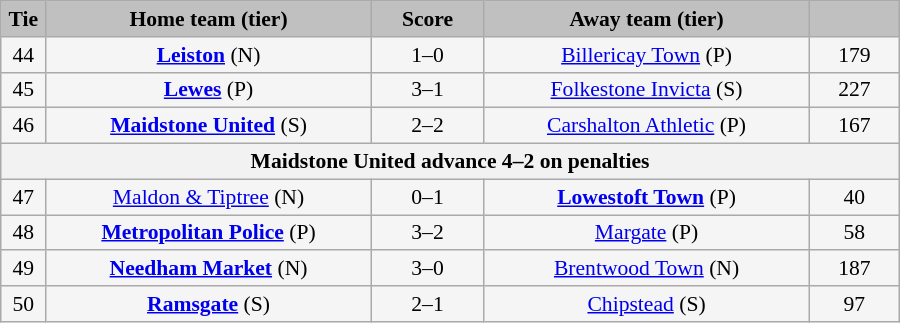<table class="wikitable" style="width: 600px; background:WhiteSmoke; text-align:center; font-size:90%">
<tr>
<td scope="col" style="width:  5.00%; background:silver;"><strong>Tie</strong></td>
<td scope="col" style="width: 36.25%; background:silver;"><strong>Home team (tier)</strong></td>
<td scope="col" style="width: 12.50%; background:silver;"><strong>Score</strong></td>
<td scope="col" style="width: 36.25%; background:silver;"><strong>Away team (tier)</strong></td>
<td scope="col" style="width: 10.00%; background:silver;"><strong></strong></td>
</tr>
<tr>
<td>44</td>
<td><strong><a href='#'>Leiston</a></strong> (N)</td>
<td>1–0</td>
<td><a href='#'>Billericay Town</a> (P)</td>
<td>179</td>
</tr>
<tr>
<td>45</td>
<td><strong><a href='#'>Lewes</a></strong> (P)</td>
<td>3–1</td>
<td><a href='#'>Folkestone Invicta</a> (S)</td>
<td>227</td>
</tr>
<tr>
<td>46</td>
<td><strong><a href='#'>Maidstone United</a></strong> (S)</td>
<td>2–2</td>
<td><a href='#'>Carshalton Athletic</a> (P)</td>
<td>167</td>
</tr>
<tr>
<th colspan="5">Maidstone United advance 4–2 on penalties</th>
</tr>
<tr>
<td>47</td>
<td><a href='#'>Maldon & Tiptree</a> (N)</td>
<td>0–1</td>
<td><strong><a href='#'>Lowestoft Town</a></strong> (P)</td>
<td>40</td>
</tr>
<tr>
<td>48</td>
<td><strong><a href='#'>Metropolitan Police</a></strong> (P)</td>
<td>3–2</td>
<td><a href='#'>Margate</a> (P)</td>
<td>58</td>
</tr>
<tr>
<td>49</td>
<td><strong><a href='#'>Needham Market</a></strong> (N)</td>
<td>3–0</td>
<td><a href='#'>Brentwood Town</a> (N)</td>
<td>187</td>
</tr>
<tr>
<td>50</td>
<td><strong><a href='#'>Ramsgate</a></strong> (S)</td>
<td>2–1</td>
<td><a href='#'>Chipstead</a> (S)</td>
<td>97</td>
</tr>
</table>
